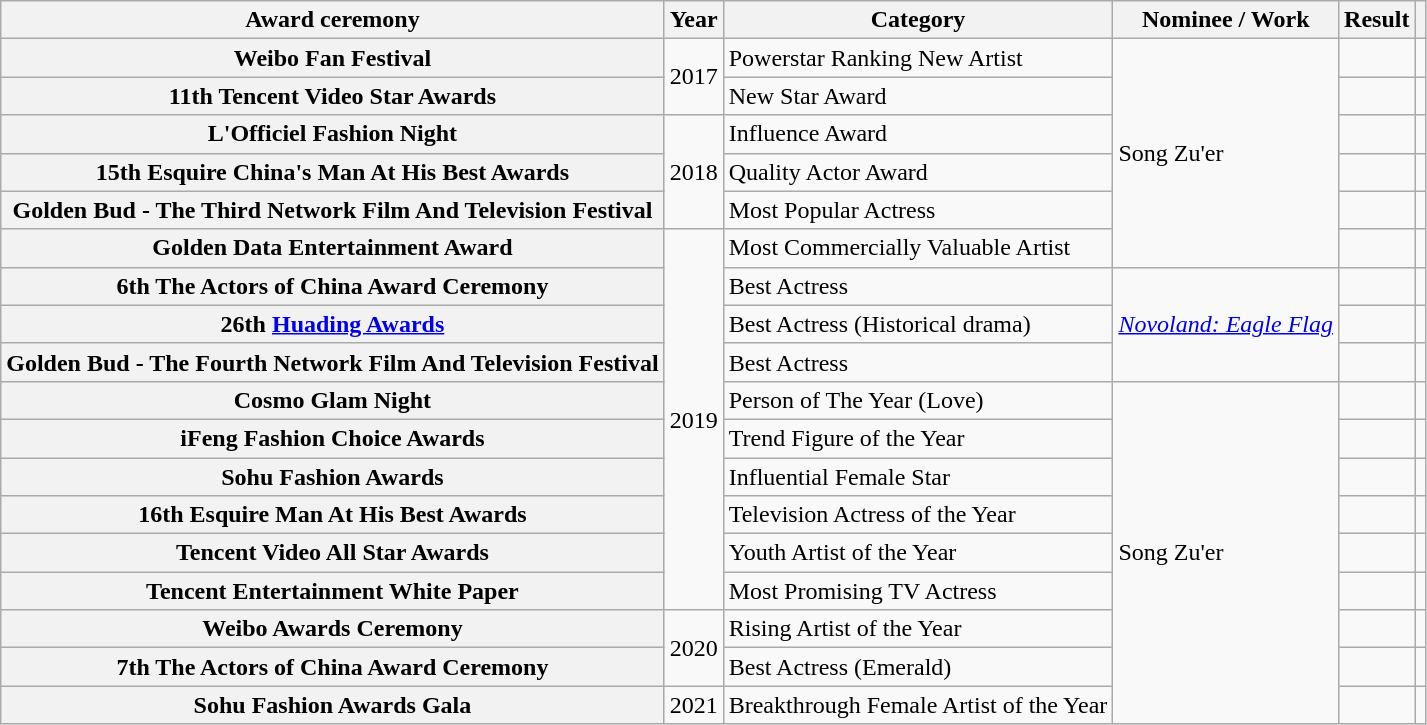<table class="wikitable plainrowheaders sortable">
<tr>
<th scope="col">Award ceremony</th>
<th scope="col">Year</th>
<th scope="col">Category</th>
<th scope="col">Nominee / Work</th>
<th scope="col">Result</th>
<th scope="col" class="unsortable"></th>
</tr>
<tr>
<th scope="row">Weibo Fan Festival</th>
<td rowspan="2">2017</td>
<td>Powerstar Ranking New Artist</td>
<td rowspan="6">Song Zu'er</td>
<td></td>
<td></td>
</tr>
<tr>
<th scope="row">11th Tencent Video Star Awards</th>
<td>New Star Award</td>
<td></td>
<td></td>
</tr>
<tr>
<th scope="row">L'Officiel Fashion Night</th>
<td rowspan=3>2018</td>
<td>Influence Award</td>
<td></td>
<td></td>
</tr>
<tr>
<th scope="row">15th Esquire China's Man At His Best Awards</th>
<td>Quality Actor Award</td>
<td></td>
<td></td>
</tr>
<tr>
<th scope="row">Golden Bud - The Third Network Film And Television Festival</th>
<td>Most Popular Actress</td>
<td></td>
<td></td>
</tr>
<tr>
<th scope="row">Golden Data Entertainment Award</th>
<td rowspan=10>2019</td>
<td>Most Commercially Valuable Artist</td>
<td></td>
<td></td>
</tr>
<tr>
<th scope="row">6th The Actors of China Award Ceremony</th>
<td>Best Actress</td>
<td rowspan=3><em><a href='#'>Novoland: Eagle Flag</a></em></td>
<td></td>
<td></td>
</tr>
<tr>
<th scope="row">26th <a href='#'>Huading Awards</a></th>
<td>Best Actress (Historical drama)</td>
<td></td>
<td></td>
</tr>
<tr>
<th scope="row">Golden Bud - The Fourth Network Film And Television Festival</th>
<td>Best Actress</td>
<td></td>
<td></td>
</tr>
<tr>
<th scope="row">Cosmo Glam Night</th>
<td>Person of The Year (Love)</td>
<td rowspan="9">Song Zu'er</td>
<td></td>
<td></td>
</tr>
<tr>
<th scope="row">iFeng Fashion Choice Awards</th>
<td>Trend Figure of the Year</td>
<td></td>
<td></td>
</tr>
<tr>
<th scope="row">Sohu Fashion Awards</th>
<td>Influential Female Star</td>
<td></td>
<td></td>
</tr>
<tr>
<th scope="row">16th Esquire Man At His Best Awards</th>
<td>Television Actress of the Year</td>
<td></td>
<td></td>
</tr>
<tr>
<th scope="row">Tencent Video All Star Awards</th>
<td>Youth Artist of the Year</td>
<td></td>
<td></td>
</tr>
<tr>
<th scope="row">Tencent Entertainment White Paper</th>
<td>Most Promising TV Actress</td>
<td></td>
<td></td>
</tr>
<tr>
<th scope="row">Weibo Awards Ceremony</th>
<td rowspan=2>2020</td>
<td>Rising Artist of the Year</td>
<td></td>
<td></td>
</tr>
<tr>
<th scope="row">7th The Actors of China Award Ceremony</th>
<td>Best Actress (Emerald)</td>
<td></td>
<td></td>
</tr>
<tr>
<th scope="row">Sohu Fashion Awards Gala</th>
<td>2021</td>
<td>Breakthrough Female Artist of the Year</td>
<td></td>
<td></td>
</tr>
</table>
